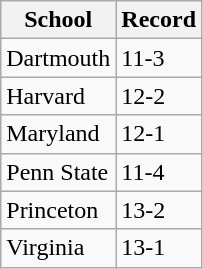<table class="wikitable sortable">
<tr>
<th>School</th>
<th>Record</th>
</tr>
<tr>
<td>Dartmouth</td>
<td>11-3</td>
</tr>
<tr>
<td>Harvard</td>
<td>12-2</td>
</tr>
<tr>
<td>Maryland</td>
<td>12-1</td>
</tr>
<tr>
<td>Penn State</td>
<td>11-4</td>
</tr>
<tr>
<td>Princeton</td>
<td>13-2</td>
</tr>
<tr>
<td>Virginia</td>
<td>13-1</td>
</tr>
</table>
